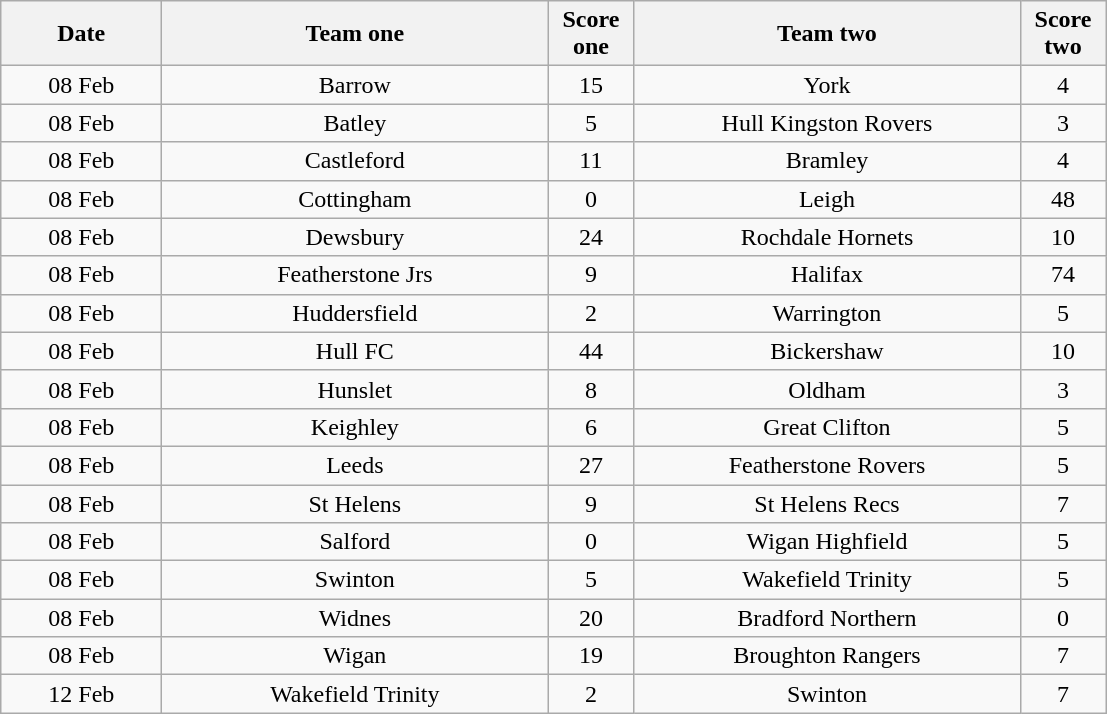<table class="wikitable" style="text-align: center">
<tr>
<th width=100>Date</th>
<th width=250>Team one</th>
<th width=50>Score one</th>
<th width=250>Team two</th>
<th width=50>Score two</th>
</tr>
<tr>
<td>08 Feb</td>
<td>Barrow</td>
<td>15</td>
<td>York</td>
<td>4</td>
</tr>
<tr>
<td>08 Feb</td>
<td>Batley</td>
<td>5</td>
<td>Hull Kingston Rovers</td>
<td>3</td>
</tr>
<tr>
<td>08 Feb</td>
<td>Castleford</td>
<td>11</td>
<td>Bramley</td>
<td>4</td>
</tr>
<tr>
<td>08 Feb</td>
<td>Cottingham</td>
<td>0</td>
<td>Leigh</td>
<td>48</td>
</tr>
<tr>
<td>08 Feb</td>
<td>Dewsbury</td>
<td>24</td>
<td>Rochdale Hornets</td>
<td>10</td>
</tr>
<tr>
<td>08 Feb</td>
<td>Featherstone Jrs</td>
<td>9</td>
<td>Halifax</td>
<td>74</td>
</tr>
<tr>
<td>08 Feb</td>
<td>Huddersfield</td>
<td>2</td>
<td>Warrington</td>
<td>5</td>
</tr>
<tr>
<td>08 Feb</td>
<td>Hull FC</td>
<td>44</td>
<td>Bickershaw</td>
<td>10</td>
</tr>
<tr>
<td>08 Feb</td>
<td>Hunslet</td>
<td>8</td>
<td>Oldham</td>
<td>3</td>
</tr>
<tr>
<td>08 Feb</td>
<td>Keighley</td>
<td>6</td>
<td>Great Clifton</td>
<td>5</td>
</tr>
<tr>
<td>08 Feb</td>
<td>Leeds</td>
<td>27</td>
<td>Featherstone Rovers</td>
<td>5</td>
</tr>
<tr>
<td>08 Feb</td>
<td>St Helens</td>
<td>9</td>
<td>St Helens Recs</td>
<td>7</td>
</tr>
<tr>
<td>08 Feb</td>
<td>Salford</td>
<td>0</td>
<td>Wigan Highfield</td>
<td>5</td>
</tr>
<tr>
<td>08 Feb</td>
<td>Swinton</td>
<td>5</td>
<td>Wakefield Trinity</td>
<td>5</td>
</tr>
<tr>
<td>08 Feb</td>
<td>Widnes</td>
<td>20</td>
<td>Bradford Northern</td>
<td>0</td>
</tr>
<tr>
<td>08 Feb</td>
<td>Wigan</td>
<td>19</td>
<td>Broughton Rangers</td>
<td>7</td>
</tr>
<tr>
<td>12 Feb</td>
<td>Wakefield Trinity</td>
<td>2</td>
<td>Swinton</td>
<td>7</td>
</tr>
</table>
